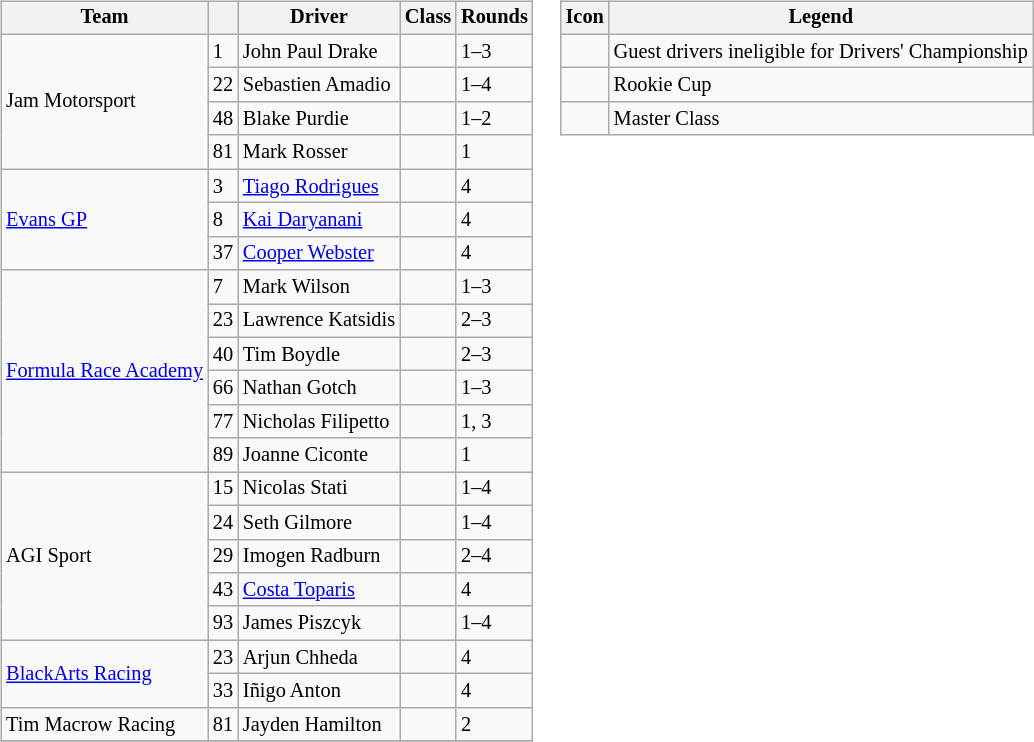<table>
<tr>
<td><br><table class="wikitable" style="font-size: 85%">
<tr>
<th>Team</th>
<th></th>
<th>Driver</th>
<th>Class</th>
<th>Rounds</th>
</tr>
<tr>
<td rowspan=4> Jam Motorsport</td>
<td>1</td>
<td> John Paul Drake</td>
<td style="text-align:center"></td>
<td>1–3</td>
</tr>
<tr>
<td>22</td>
<td nowrap> Sebastien Amadio</td>
<td></td>
<td>1–4</td>
</tr>
<tr>
<td>48</td>
<td> Blake Purdie</td>
<td></td>
<td>1–2</td>
</tr>
<tr>
<td>81</td>
<td> Mark Rosser</td>
<td style="text-align:center"></td>
<td>1</td>
</tr>
<tr>
<td rowspan=3> <a href='#'>Evans GP</a></td>
<td>3</td>
<td> <a href='#'>Tiago Rodrigues</a></td>
<td></td>
<td>4</td>
</tr>
<tr>
<td>8</td>
<td> <a href='#'>Kai Daryanani</a></td>
<td></td>
<td>4</td>
</tr>
<tr>
<td>37</td>
<td> <a href='#'>Cooper Webster</a></td>
<td></td>
<td>4</td>
</tr>
<tr>
<td rowspan=6 nowrap> <a href='#'>Formula Race Academy</a></td>
<td>7</td>
<td> Mark Wilson</td>
<td style="text-align:center"></td>
<td>1–3</td>
</tr>
<tr>
<td>23</td>
<td> Lawrence Katsidis</td>
<td style="text-align:center"></td>
<td>2–3</td>
</tr>
<tr>
<td>40</td>
<td> Tim Boydle</td>
<td style="text-align:center"></td>
<td>2–3</td>
</tr>
<tr>
<td>66</td>
<td> Nathan Gotch</td>
<td style="text-align:center"></td>
<td>1–3</td>
</tr>
<tr>
<td>77</td>
<td> Nicholas Filipetto</td>
<td style="text-align:center"></td>
<td>1, 3</td>
</tr>
<tr>
<td>89</td>
<td> Joanne Ciconte</td>
<td style="text-align:center"></td>
<td>1</td>
</tr>
<tr>
<td rowspan=5> AGI Sport</td>
<td>15</td>
<td> Nicolas Stati</td>
<td></td>
<td>1–4</td>
</tr>
<tr>
<td>24</td>
<td> Seth Gilmore</td>
<td style="text-align:center"></td>
<td>1–4</td>
</tr>
<tr>
<td>29</td>
<td> Imogen Radburn</td>
<td style="text-align:center"></td>
<td>2–4</td>
</tr>
<tr>
<td>43</td>
<td> <a href='#'>Costa Toparis</a></td>
<td></td>
<td>4</td>
</tr>
<tr>
<td>93</td>
<td> James Piszcyk</td>
<td></td>
<td>1–4</td>
</tr>
<tr>
<td rowspan=2> <a href='#'>BlackArts Racing</a></td>
<td>23</td>
<td> Arjun Chheda</td>
<td></td>
<td>4</td>
</tr>
<tr>
<td>33</td>
<td> Iñigo Anton</td>
<td style="text-align:center"></td>
<td>4</td>
</tr>
<tr>
<td> Tim Macrow Racing</td>
<td>81</td>
<td> Jayden Hamilton</td>
<td style="text-align:center"></td>
<td>2</td>
</tr>
<tr>
</tr>
</table>
</td>
<td style="vertical-align:top"><br><table class="wikitable" style="font-size: 85%;">
<tr>
<th>Icon</th>
<th>Legend</th>
</tr>
<tr>
<td style="text-align:center"></td>
<td>Guest drivers ineligible for Drivers' Championship</td>
</tr>
<tr>
<td style="text-align:center"></td>
<td>Rookie Cup</td>
</tr>
<tr>
<td style="text-align:center"></td>
<td>Master Class</td>
</tr>
</table>
</td>
</tr>
</table>
